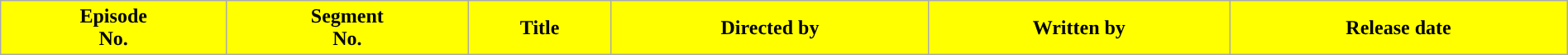<table class="wikitable plainrowheaders" style="width:100%;">
<tr>
<th ! style="background: yellow">Episode<br>No.</th>
<th ! style="background: yellow">Segment<br>No.</th>
<th ! style="background: yellow">Title</th>
<th ! style="background: yellow">Directed by</th>
<th ! style="background: yellow">Written by</th>
<th ! style="background: yellow">Release date<br>






















</th>
</tr>
</table>
